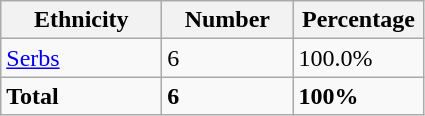<table class="wikitable">
<tr>
<th width="100px">Ethnicity</th>
<th width="80px">Number</th>
<th width="80px">Percentage</th>
</tr>
<tr>
<td><a href='#'>Serbs</a></td>
<td>6</td>
<td>100.0%</td>
</tr>
<tr>
<td><strong>Total</strong></td>
<td><strong>6</strong></td>
<td><strong>100%</strong></td>
</tr>
</table>
